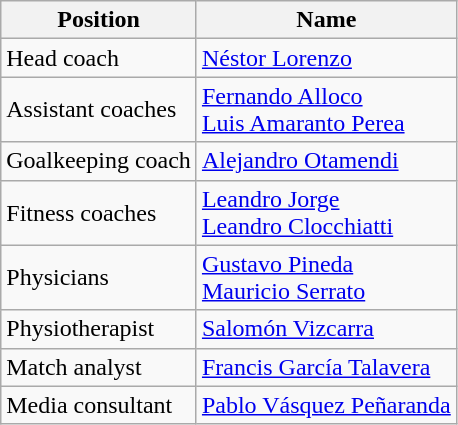<table class="wikitable">
<tr>
<th>Position</th>
<th>Name</th>
</tr>
<tr>
<td>Head coach</td>
<td> <a href='#'>Néstor Lorenzo</a></td>
</tr>
<tr>
<td>Assistant coaches</td>
<td> <a href='#'>Fernando Alloco</a><br> <a href='#'>Luis Amaranto Perea</a></td>
</tr>
<tr>
<td>Goalkeeping coach</td>
<td> <a href='#'>Alejandro Otamendi</a></td>
</tr>
<tr>
<td>Fitness coaches</td>
<td> <a href='#'>Leandro Jorge</a><br> <a href='#'>Leandro Clocchiatti</a></td>
</tr>
<tr>
<td>Physicians</td>
<td> <a href='#'>Gustavo Pineda</a><br> <a href='#'>Mauricio Serrato</a></td>
</tr>
<tr>
<td>Physiotherapist</td>
<td> <a href='#'>Salomón Vizcarra</a></td>
</tr>
<tr>
<td>Match analyst</td>
<td> <a href='#'>Francis García Talavera</a></td>
</tr>
<tr>
<td>Media consultant</td>
<td> <a href='#'>Pablo Vásquez Peñaranda</a></td>
</tr>
</table>
